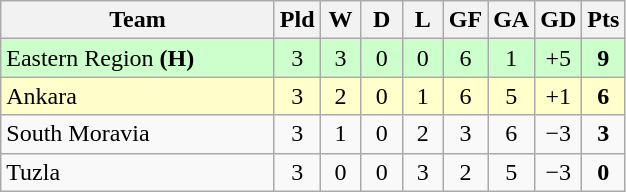<table class="wikitable" style="text-align:center">
<tr>
<th width=175>Team</th>
<th width=20 abbr="Played">Pld</th>
<th width=20 abbr="Won">W</th>
<th width=20 abbr="Drawn">D</th>
<th width=20 abbr="Lost">L</th>
<th width=20 abbr="Goals for">GF</th>
<th width=20 abbr="Goals against">GA</th>
<th width=20 abbr="Goal difference">GD</th>
<th width=20 abbr="Points">Pts</th>
</tr>
<tr bgcolor="#ccffcc">
<td align=left> Eastern Region <strong>(H)</strong></td>
<td>3</td>
<td>3</td>
<td>0</td>
<td>0</td>
<td>6</td>
<td>1</td>
<td>+5</td>
<td><strong>9</strong></td>
</tr>
<tr bgcolor="#ffffcc">
<td align=left> Ankara</td>
<td>3</td>
<td>2</td>
<td>0</td>
<td>1</td>
<td>6</td>
<td>5</td>
<td>+1</td>
<td><strong>6</strong></td>
</tr>
<tr>
<td align=left> South Moravia</td>
<td>3</td>
<td>1</td>
<td>0</td>
<td>2</td>
<td>3</td>
<td>6</td>
<td>−3</td>
<td><strong>3</strong></td>
</tr>
<tr>
<td align=left> Tuzla</td>
<td>3</td>
<td>0</td>
<td>0</td>
<td>3</td>
<td>2</td>
<td>5</td>
<td>−3</td>
<td><strong>0</strong></td>
</tr>
</table>
